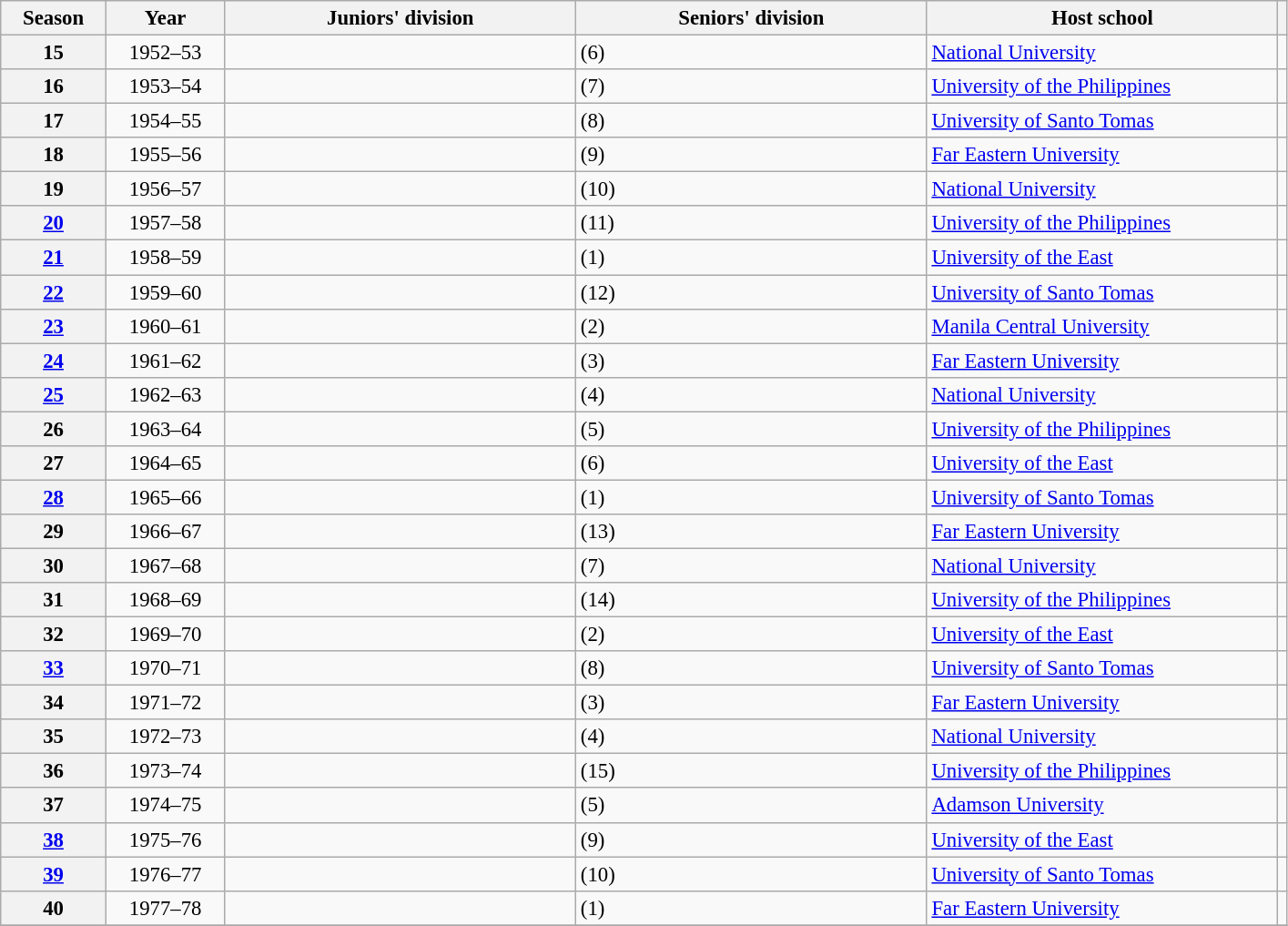<table class="wikitable plainrowheaders" style="font-size:95%;">
<tr>
<th scope="col" style="width:70px;">Season</th>
<th scope="col" style="width:80px;">Year</th>
<th scope="col" style="width:250px">Juniors' division</th>
<th scope="col" style="width:250px">Seniors' division</th>
<th scope="col" style="width:250px">Host school</th>
<th scope="col"></th>
</tr>
<tr>
<th scope="row" style="text-align:center;">15</th>
<td align=center>1952–53</td>
<td></td>
<td> (6)</td>
<td><a href='#'>National University</a></td>
<td align=center></td>
</tr>
<tr>
<th scope="row" style="text-align:center;">16</th>
<td align=center>1953–54</td>
<td></td>
<td> (7)</td>
<td><a href='#'>University of the Philippines</a></td>
<td align=center></td>
</tr>
<tr>
<th scope="row" style="text-align:center;">17</th>
<td align=center>1954–55</td>
<td></td>
<td> (8)</td>
<td><a href='#'>University of Santo Tomas</a></td>
<td align=center></td>
</tr>
<tr>
<th scope="row" style="text-align:center;">18</th>
<td align=center>1955–56</td>
<td></td>
<td> (9)</td>
<td><a href='#'>Far Eastern University</a></td>
<td align=center></td>
</tr>
<tr>
<th scope="row" style="text-align:center;">19</th>
<td align=center>1956–57</td>
<td></td>
<td> (10)</td>
<td><a href='#'>National University</a></td>
<td align=center></td>
</tr>
<tr>
<th scope="row" style="text-align:center;"><a href='#'>20</a></th>
<td align=center>1957–58</td>
<td></td>
<td> (11)</td>
<td><a href='#'>University of the Philippines</a></td>
<td align=center></td>
</tr>
<tr>
<th scope="row" style="text-align:center;"><a href='#'>21</a></th>
<td align=center>1958–59</td>
<td></td>
<td> (1)</td>
<td><a href='#'>University of the East</a></td>
<td align=center></td>
</tr>
<tr>
<th scope="row" style="text-align:center;"><a href='#'>22</a></th>
<td align=center>1959–60</td>
<td></td>
<td> (12)</td>
<td><a href='#'>University of Santo Tomas</a></td>
<td align=center></td>
</tr>
<tr>
<th scope="row" style="text-align:center;"><a href='#'>23</a></th>
<td align=center>1960–61</td>
<td></td>
<td> (2)</td>
<td><a href='#'>Manila Central University</a></td>
<td align=center></td>
</tr>
<tr>
<th scope="row" style="text-align:center;"><a href='#'>24</a></th>
<td align=center>1961–62</td>
<td></td>
<td> (3)</td>
<td><a href='#'>Far Eastern University</a></td>
<td align=center></td>
</tr>
<tr>
<th scope="row" style="text-align:center;"><a href='#'>25</a></th>
<td align=center>1962–63</td>
<td></td>
<td> (4)</td>
<td><a href='#'>National University</a></td>
<td align=center></td>
</tr>
<tr>
<th scope="row" style="text-align:center;">26</th>
<td align=center>1963–64</td>
<td></td>
<td> (5)</td>
<td><a href='#'>University of the Philippines</a></td>
<td align=center></td>
</tr>
<tr>
<th scope="row" style="text-align:center;">27</th>
<td align=center>1964–65</td>
<td></td>
<td> (6)</td>
<td><a href='#'>University of the East</a></td>
<td align=center></td>
</tr>
<tr>
<th scope="row" style="text-align:center;"><a href='#'>28</a></th>
<td align=center>1965–66</td>
<td></td>
<td> (1)</td>
<td><a href='#'>University of Santo Tomas</a></td>
<td align=center></td>
</tr>
<tr>
<th scope="row" style="text-align:center;">29</th>
<td align=center>1966–67</td>
<td></td>
<td> (13)</td>
<td><a href='#'>Far Eastern University</a></td>
<td align=center></td>
</tr>
<tr>
<th scope="row" style="text-align:center;">30</th>
<td align=center>1967–68</td>
<td></td>
<td> (7)</td>
<td><a href='#'>National University</a></td>
<td align=center></td>
</tr>
<tr>
<th scope="row" style="text-align:center;">31</th>
<td align=center>1968–69</td>
<td></td>
<td> (14)</td>
<td><a href='#'>University of the Philippines</a></td>
<td align=center></td>
</tr>
<tr>
<th scope="row" style="text-align:center;">32</th>
<td align=center>1969–70</td>
<td></td>
<td> (2)</td>
<td><a href='#'>University of the East</a></td>
<td align=center></td>
</tr>
<tr>
<th scope="row" style="text-align:center;"><a href='#'>33</a></th>
<td align=center>1970–71</td>
<td></td>
<td> (8)</td>
<td><a href='#'>University of Santo Tomas</a></td>
<td align=center></td>
</tr>
<tr>
<th scope="row" style="text-align:center;">34</th>
<td align=center>1971–72</td>
<td></td>
<td> (3)</td>
<td><a href='#'>Far Eastern University</a></td>
<td align=center></td>
</tr>
<tr>
<th scope="row" style="text-align:center;">35</th>
<td align=center>1972–73</td>
<td></td>
<td> (4)</td>
<td><a href='#'>National University</a></td>
<td align=center></td>
</tr>
<tr>
<th scope="row" style="text-align:center;">36</th>
<td align=center>1973–74</td>
<td></td>
<td> (15)</td>
<td><a href='#'>University of the Philippines</a></td>
<td align=center></td>
</tr>
<tr>
<th scope="row" style="text-align:center;">37</th>
<td align=center>1974–75</td>
<td></td>
<td> (5)</td>
<td><a href='#'>Adamson University</a></td>
<td align=center></td>
</tr>
<tr>
<th scope="row" style="text-align:center;"><a href='#'>38</a></th>
<td align=center>1975–76</td>
<td></td>
<td> (9)</td>
<td><a href='#'>University of the East</a></td>
<td align=center></td>
</tr>
<tr>
<th scope="row" style="text-align:center;"><a href='#'>39</a></th>
<td align=center>1976–77</td>
<td></td>
<td> (10)</td>
<td><a href='#'>University of Santo Tomas</a></td>
<td align=center></td>
</tr>
<tr>
<th scope="row" style="text-align:center;">40</th>
<td align=center>1977–78</td>
<td></td>
<td> (1)</td>
<td><a href='#'>Far Eastern University</a></td>
<td align=center></td>
</tr>
<tr>
</tr>
</table>
